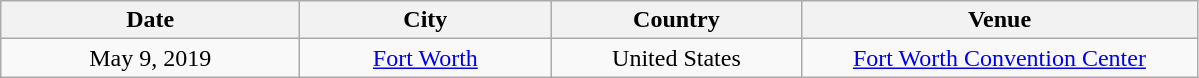<table class="wikitable" style="text-align:center;">
<tr>
<th scope="col" style="width:12em;">Date</th>
<th scope="col" style="width:10em;">City</th>
<th scope="col" style="width:10em;">Country</th>
<th scope="col" style="width:16em;">Venue</th>
</tr>
<tr>
<td>May 9, 2019</td>
<td><a href='#'>Fort Worth</a></td>
<td>United States</td>
<td><a href='#'>Fort Worth Convention Center</a></td>
</tr>
</table>
